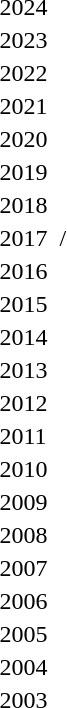<table>
<tr>
<td>2024</td>
<td></td>
<td></td>
<td></td>
</tr>
<tr>
<td>2023</td>
<td></td>
<td></td>
<td></td>
</tr>
<tr>
<td>2022</td>
<td></td>
<td></td>
<td></td>
</tr>
<tr>
<td>2021</td>
<td></td>
<td></td>
<td></td>
</tr>
<tr>
<td>2020</td>
<td></td>
<td></td>
<td></td>
</tr>
<tr>
<td>2019</td>
<td></td>
<td></td>
<td></td>
</tr>
<tr>
<td>2018</td>
<td></td>
<td></td>
<td></td>
</tr>
<tr>
<td>2017</td>
<td></td>
<td> / </td>
<td></td>
</tr>
<tr>
<td>2016</td>
<td></td>
<td></td>
<td></td>
</tr>
<tr>
<td>2015</td>
<td></td>
<td></td>
<td></td>
</tr>
<tr>
<td>2014</td>
<td></td>
<td></td>
<td></td>
</tr>
<tr>
<td>2013</td>
<td></td>
<td></td>
<td></td>
</tr>
<tr>
<td>2012</td>
<td></td>
<td></td>
<td></td>
</tr>
<tr>
<td>2011</td>
<td></td>
<td></td>
<td></td>
</tr>
<tr>
<td>2010</td>
<td></td>
<td></td>
<td></td>
</tr>
<tr>
<td>2009</td>
<td></td>
<td></td>
<td></td>
</tr>
<tr>
<td>2008</td>
<td></td>
<td></td>
<td></td>
</tr>
<tr>
<td>2007</td>
<td></td>
<td></td>
<td></td>
</tr>
<tr>
<td>2006</td>
<td></td>
</tr>
<tr>
<td>2005</td>
<td></td>
<td></td>
<td></td>
</tr>
<tr>
<td>2004</td>
<td></td>
<td></td>
</tr>
<tr>
<td>2003</td>
<td></td>
<td></td>
</tr>
</table>
